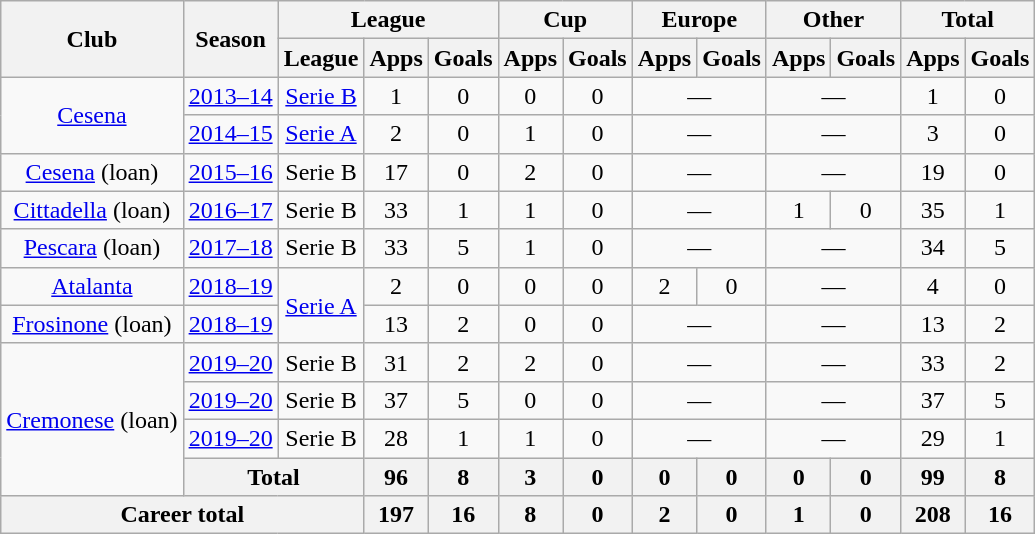<table class="wikitable" style="text-align: center;">
<tr>
<th rowspan="2">Club</th>
<th rowspan="2">Season</th>
<th colspan="3">League</th>
<th colspan="2">Cup</th>
<th colspan="2">Europe</th>
<th colspan="2">Other</th>
<th colspan="2">Total</th>
</tr>
<tr>
<th>League</th>
<th>Apps</th>
<th>Goals</th>
<th>Apps</th>
<th>Goals</th>
<th>Apps</th>
<th>Goals</th>
<th>Apps</th>
<th>Goals</th>
<th>Apps</th>
<th>Goals</th>
</tr>
<tr>
<td rowspan="2"><a href='#'>Cesena</a></td>
<td><a href='#'>2013–14</a></td>
<td><a href='#'>Serie B</a></td>
<td>1</td>
<td>0</td>
<td>0</td>
<td>0</td>
<td colspan="2">—</td>
<td colspan="2">—</td>
<td>1</td>
<td>0</td>
</tr>
<tr>
<td><a href='#'>2014–15</a></td>
<td><a href='#'>Serie A</a></td>
<td>2</td>
<td>0</td>
<td>1</td>
<td>0</td>
<td colspan="2">—</td>
<td colspan="2">—</td>
<td>3</td>
<td>0</td>
</tr>
<tr>
<td><a href='#'>Cesena</a> (loan)</td>
<td><a href='#'>2015–16</a></td>
<td>Serie B</td>
<td>17</td>
<td>0</td>
<td>2</td>
<td>0</td>
<td colspan="2">—</td>
<td colspan="2">—</td>
<td>19</td>
<td>0</td>
</tr>
<tr>
<td><a href='#'>Cittadella</a> (loan)</td>
<td><a href='#'>2016–17</a></td>
<td>Serie B</td>
<td>33</td>
<td>1</td>
<td>1</td>
<td>0</td>
<td colspan="2">—</td>
<td>1</td>
<td>0</td>
<td>35</td>
<td>1</td>
</tr>
<tr>
<td><a href='#'>Pescara</a> (loan)</td>
<td><a href='#'>2017–18</a></td>
<td>Serie B</td>
<td>33</td>
<td>5</td>
<td>1</td>
<td>0</td>
<td colspan="2">—</td>
<td colspan="2">—</td>
<td>34</td>
<td>5</td>
</tr>
<tr>
<td><a href='#'>Atalanta</a></td>
<td><a href='#'>2018–19</a></td>
<td rowspan="2"><a href='#'>Serie A</a></td>
<td>2</td>
<td>0</td>
<td>0</td>
<td>0</td>
<td>2</td>
<td>0</td>
<td colspan="2">—</td>
<td>4</td>
<td>0</td>
</tr>
<tr>
<td><a href='#'>Frosinone</a> (loan)</td>
<td><a href='#'>2018–19</a></td>
<td>13</td>
<td>2</td>
<td>0</td>
<td>0</td>
<td colspan="2">—</td>
<td colspan="2">—</td>
<td>13</td>
<td>2</td>
</tr>
<tr>
<td rowspan="4"><a href='#'>Cremonese</a> (loan)</td>
<td><a href='#'>2019–20</a></td>
<td>Serie B</td>
<td>31</td>
<td>2</td>
<td>2</td>
<td>0</td>
<td colspan="2">—</td>
<td colspan="2">—</td>
<td>33</td>
<td>2</td>
</tr>
<tr>
<td><a href='#'>2019–20</a></td>
<td>Serie B</td>
<td>37</td>
<td>5</td>
<td>0</td>
<td>0</td>
<td colspan="2">—</td>
<td colspan="2">—</td>
<td>37</td>
<td>5</td>
</tr>
<tr>
<td><a href='#'>2019–20</a></td>
<td>Serie B</td>
<td>28</td>
<td>1</td>
<td>1</td>
<td>0</td>
<td colspan="2">—</td>
<td colspan="2">—</td>
<td>29</td>
<td>1</td>
</tr>
<tr>
<th colspan="2">Total</th>
<th>96</th>
<th>8</th>
<th>3</th>
<th>0</th>
<th>0</th>
<th>0</th>
<th>0</th>
<th>0</th>
<th>99</th>
<th>8</th>
</tr>
<tr>
<th colspan="3">Career total</th>
<th>197</th>
<th>16</th>
<th>8</th>
<th>0</th>
<th>2</th>
<th>0</th>
<th>1</th>
<th>0</th>
<th>208</th>
<th>16</th>
</tr>
</table>
